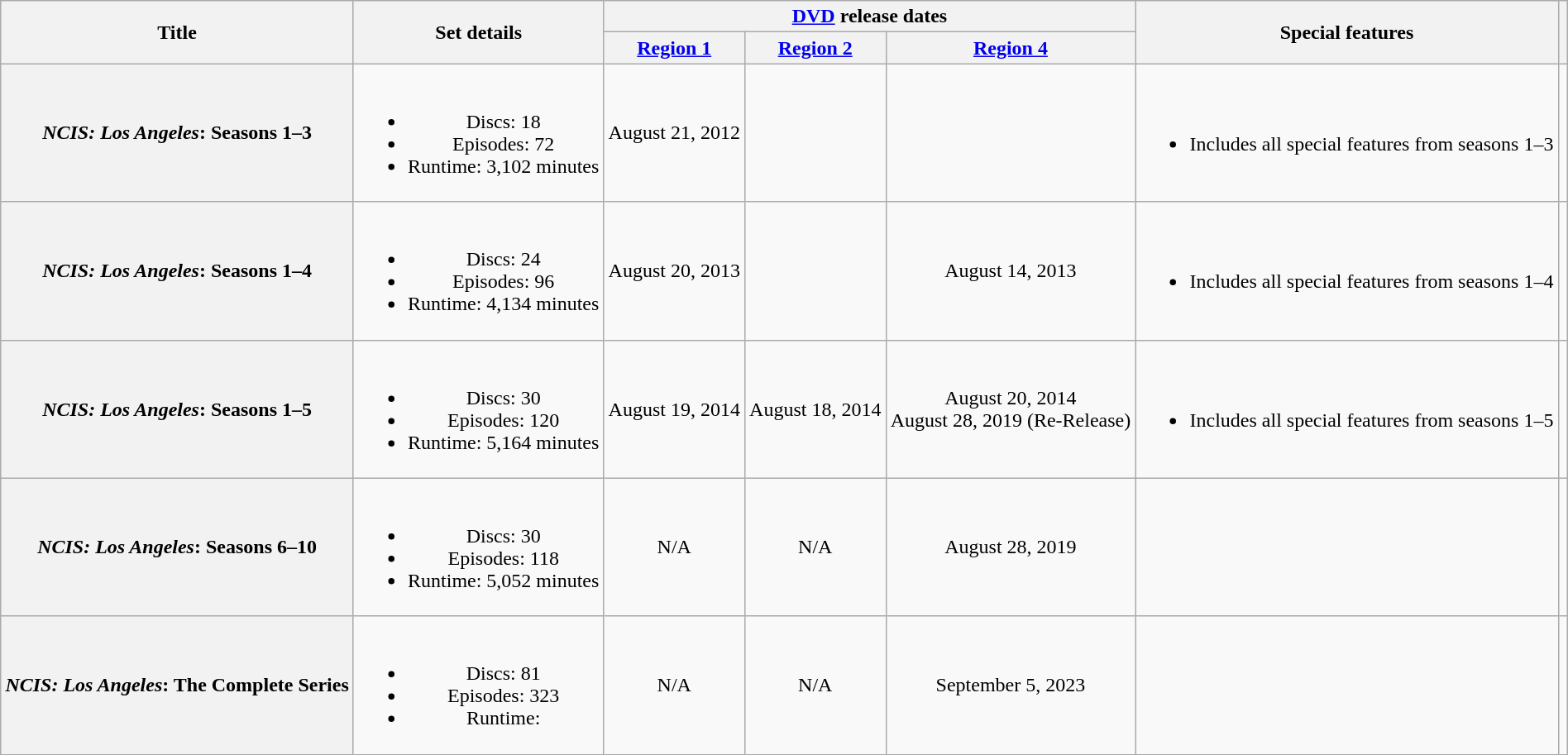<table class="wikitable plainrowheaders" style="text-align:center; width:100%; margin:auto;">
<tr>
<th scope="col" rowspan="2">Title</th>
<th scope="col" rowspan="2">Set details</th>
<th scope="col" colspan="3"><a href='#'>DVD</a> release dates</th>
<th scope="col" rowspan="2">Special features</th>
<th scope="col" rowspan="2"></th>
</tr>
<tr>
<th scope="col"><a href='#'>Region 1</a></th>
<th scope="col"><a href='#'>Region 2</a></th>
<th scope="col"><a href='#'>Region 4</a></th>
</tr>
<tr>
<th scope="row" style="text-align:center"><em>NCIS: Los Angeles</em>: Seasons 1–3</th>
<td><br><ul><li>Discs: 18</li><li>Episodes: 72</li><li>Runtime: 3,102 minutes</li></ul></td>
<td>August 21, 2012</td>
<td></td>
<td></td>
<td><br><ul><li>Includes all special features from seasons 1–3</li></ul></td>
<td></td>
</tr>
<tr>
<th scope="row" style="text-align:center"><em>NCIS: Los Angeles</em>: Seasons 1–4</th>
<td><br><ul><li>Discs: 24</li><li>Episodes: 96</li><li>Runtime: 4,134 minutes</li></ul></td>
<td>August 20, 2013</td>
<td></td>
<td>August 14, 2013</td>
<td><br><ul><li>Includes all special features from seasons 1–4</li></ul></td>
<td></td>
</tr>
<tr>
<th scope="row" style="text-align:center"><em>NCIS: Los Angeles</em>: Seasons 1–5</th>
<td><br><ul><li>Discs: 30</li><li>Episodes: 120</li><li>Runtime: 5,164 minutes</li></ul></td>
<td>August 19, 2014</td>
<td>August 18, 2014</td>
<td>August 20, 2014<br>August 28, 2019 (Re-Release)</td>
<td><br><ul><li>Includes all special features from seasons 1–5</li></ul></td>
<td></td>
</tr>
<tr>
<th><em>NCIS: Los Angeles</em>: Seasons 6–10</th>
<td><br><ul><li>Discs: 30</li><li>Episodes: 118</li><li>Runtime: 5,052 minutes</li></ul></td>
<td>N/A</td>
<td>N/A</td>
<td>August 28, 2019</td>
<td></td>
<td></td>
</tr>
<tr>
<th><em>NCIS: Los Angeles</em>: The Complete Series</th>
<td><br><ul><li>Discs: 81</li><li>Episodes: 323</li><li>Runtime:</li></ul></td>
<td>N/A</td>
<td>N/A</td>
<td>September 5, 2023</td>
<td></td>
<td></td>
</tr>
</table>
